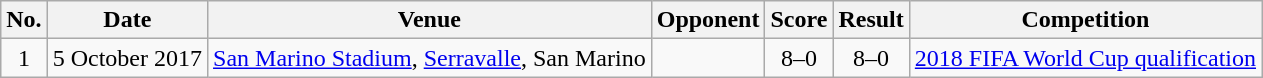<table class="wikitable sortable">
<tr>
<th scope="col">No.</th>
<th scope="col">Date</th>
<th scope="col">Venue</th>
<th scope="col">Opponent</th>
<th scope="col">Score</th>
<th scope="col">Result</th>
<th scope="col">Competition</th>
</tr>
<tr>
<td align="center">1</td>
<td>5 October 2017</td>
<td><a href='#'>San Marino Stadium</a>, <a href='#'>Serravalle</a>, San Marino</td>
<td></td>
<td align="center">8–0</td>
<td align="center">8–0</td>
<td><a href='#'>2018 FIFA World Cup qualification</a></td>
</tr>
</table>
